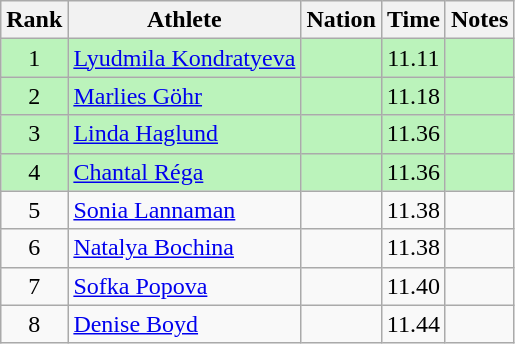<table class="wikitable sortable" style="text-align:center">
<tr>
<th>Rank</th>
<th>Athlete</th>
<th>Nation</th>
<th>Time</th>
<th>Notes</th>
</tr>
<tr style="background:#bbf3bb;">
<td>1</td>
<td align=left><a href='#'>Lyudmila Kondratyeva</a></td>
<td align=left></td>
<td>11.11</td>
<td></td>
</tr>
<tr style="background:#bbf3bb;">
<td>2</td>
<td align=left><a href='#'>Marlies Göhr</a></td>
<td align=left></td>
<td>11.18</td>
<td></td>
</tr>
<tr style="background:#bbf3bb;">
<td>3</td>
<td align=left><a href='#'>Linda Haglund</a></td>
<td align=left></td>
<td>11.36</td>
<td></td>
</tr>
<tr style="background:#bbf3bb;">
<td>4</td>
<td align=left><a href='#'>Chantal Réga</a></td>
<td align=left></td>
<td>11.36</td>
<td></td>
</tr>
<tr>
<td>5</td>
<td align=left><a href='#'>Sonia Lannaman</a></td>
<td align=left></td>
<td>11.38</td>
<td></td>
</tr>
<tr>
<td>6</td>
<td align=left><a href='#'>Natalya Bochina</a></td>
<td align=left></td>
<td>11.38</td>
<td></td>
</tr>
<tr>
<td>7</td>
<td align=left><a href='#'>Sofka Popova</a></td>
<td align=left></td>
<td>11.40</td>
<td></td>
</tr>
<tr>
<td>8</td>
<td align=left><a href='#'>Denise Boyd</a></td>
<td align=left></td>
<td>11.44</td>
<td></td>
</tr>
</table>
